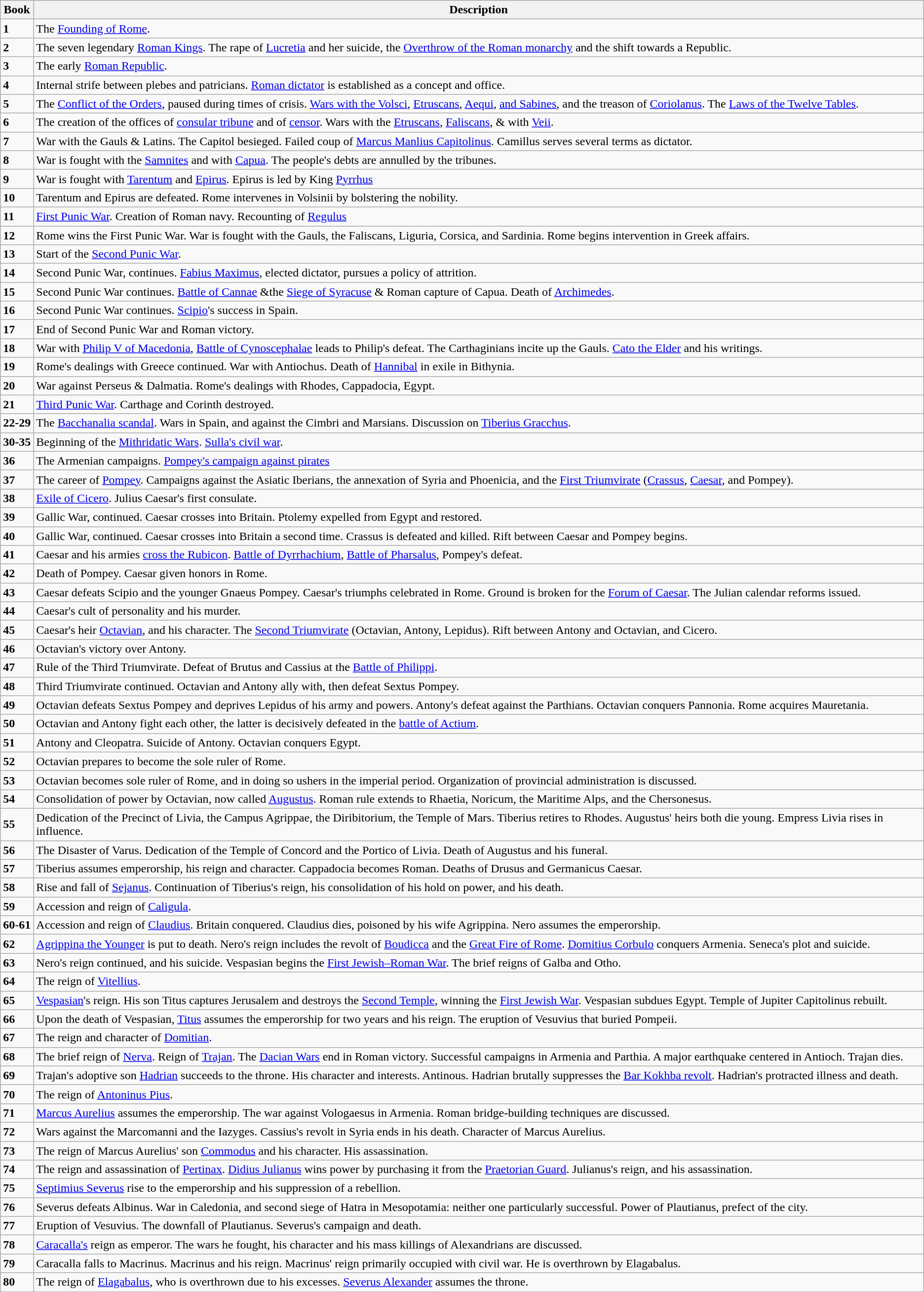<table class="wikitable">
<tr>
<th>Book</th>
<th>Description</th>
</tr>
<tr>
<td><strong>1</strong></td>
<td>The <a href='#'>Founding of Rome</a>.</td>
</tr>
<tr>
<td><strong>2</strong></td>
<td>The seven legendary <a href='#'>Roman Kings</a>. The rape of <a href='#'>Lucretia</a> and her suicide, the <a href='#'>Overthrow of the Roman monarchy</a> and the shift towards a Republic.</td>
</tr>
<tr>
<td><strong>3</strong></td>
<td>The early <a href='#'>Roman Republic</a>.</td>
</tr>
<tr>
<td><strong>4</strong></td>
<td>Internal strife between plebes and patricians. <a href='#'>Roman dictator</a> is established as a concept and office.</td>
</tr>
<tr>
<td><strong>5</strong></td>
<td>The <a href='#'>Conflict of the Orders</a>, paused during times of crisis. <a href='#'>Wars with the Volsci</a>, <a href='#'>Etruscans</a>, <a href='#'>Aequi</a>, <a href='#'>and Sabines</a>, and the treason of <a href='#'>Coriolanus</a>. The <a href='#'>Laws of the Twelve Tables</a>.</td>
</tr>
<tr>
<td><strong>6</strong></td>
<td>The creation of the offices of <a href='#'>consular tribune</a> and of <a href='#'>censor</a>. Wars with the <a href='#'>Etruscans</a>, <a href='#'>Faliscans</a>, & with <a href='#'>Veii</a>.</td>
</tr>
<tr>
<td><strong>7</strong></td>
<td>War with the Gauls & Latins. The Capitol besieged. Failed coup of <a href='#'>Marcus Manlius Capitolinus</a>. Camillus serves several terms as dictator.</td>
</tr>
<tr>
<td><strong>8</strong></td>
<td>War is fought with the <a href='#'>Samnites</a> and with <a href='#'>Capua</a>. The people's debts are annulled by the tribunes.</td>
</tr>
<tr>
<td><strong>9</strong></td>
<td>War is fought with <a href='#'>Tarentum</a> and <a href='#'>Epirus</a>. Epirus is led by King <a href='#'>Pyrrhus</a></td>
</tr>
<tr>
<td><strong>10</strong></td>
<td>Tarentum and Epirus are defeated. Rome intervenes in Volsinii by bolstering the nobility.</td>
</tr>
<tr>
<td><strong>11</strong></td>
<td><a href='#'>First Punic War</a>. Creation of Roman navy. Recounting of <a href='#'>Regulus</a></td>
</tr>
<tr>
<td><strong>12</strong></td>
<td>Rome wins the First Punic War. War is fought with the Gauls, the Faliscans, Liguria, Corsica, and Sardinia. Rome begins intervention in Greek affairs.</td>
</tr>
<tr>
<td><strong>13</strong></td>
<td>Start of the <a href='#'>Second Punic War</a>.</td>
</tr>
<tr>
<td><strong>14</strong></td>
<td>Second Punic War, continues. <a href='#'>Fabius Maximus</a>, elected dictator, pursues a policy of attrition.</td>
</tr>
<tr>
<td><strong>15</strong></td>
<td>Second Punic War continues. <a href='#'>Battle of Cannae</a> &the <a href='#'>Siege of Syracuse</a> & Roman capture of Capua. Death of <a href='#'>Archimedes</a>.</td>
</tr>
<tr>
<td><strong>16</strong></td>
<td>Second Punic War continues. <a href='#'>Scipio</a>'s success in Spain.</td>
</tr>
<tr>
<td><strong>17</strong></td>
<td>End of Second Punic War and Roman victory.</td>
</tr>
<tr>
<td><strong>18</strong></td>
<td>War with <a href='#'>Philip V of Macedonia</a>, <a href='#'>Battle of Cynoscephalae</a> leads to Philip's defeat. The Carthaginians incite up the Gauls. <a href='#'>Cato the Elder</a> and his writings.</td>
</tr>
<tr>
<td><strong>19</strong></td>
<td>Rome's dealings with Greece continued. War with Antiochus. Death of <a href='#'>Hannibal</a> in exile in Bithynia.</td>
</tr>
<tr>
<td><strong>20</strong></td>
<td>War against Perseus & Dalmatia. Rome's dealings with Rhodes, Cappadocia, Egypt.</td>
</tr>
<tr>
<td><strong>21</strong></td>
<td><a href='#'>Third Punic War</a>. Carthage and Corinth destroyed.</td>
</tr>
<tr>
<td><strong>22‑29</strong></td>
<td>The <a href='#'>Bacchanalia scandal</a>. Wars in Spain, and against the Cimbri and Marsians. Discussion on <a href='#'>Tiberius Gracchus</a>.</td>
</tr>
<tr>
<td><strong>30‑35</strong></td>
<td>Beginning of the <a href='#'>Mithridatic Wars</a>. <a href='#'>Sulla's civil war</a>.</td>
</tr>
<tr>
<td><strong>36</strong></td>
<td>The Armenian campaigns. <a href='#'>Pompey's campaign against pirates</a></td>
</tr>
<tr>
<td><strong>37</strong></td>
<td>The career of <a href='#'>Pompey</a>. Campaigns against the Asiatic Iberians, the annexation of Syria and Phoenicia, and the <a href='#'>First Triumvirate</a> (<a href='#'>Crassus</a>, <a href='#'>Caesar</a>, and Pompey).</td>
</tr>
<tr>
<td><strong>38</strong></td>
<td><a href='#'>Exile of Cicero</a>. Julius Caesar's first consulate.</td>
</tr>
<tr>
<td><strong>39</strong></td>
<td>Gallic War, continued. Caesar crosses into Britain. Ptolemy expelled from Egypt and restored.</td>
</tr>
<tr>
<td><strong>40</strong></td>
<td>Gallic War, continued. Caesar crosses into Britain a second time. Crassus is defeated and killed. Rift between Caesar and Pompey begins.</td>
</tr>
<tr>
<td><strong>41</strong></td>
<td>Caesar and his armies <a href='#'>cross the Rubicon</a>. <a href='#'>Battle of Dyrrhachium</a>, <a href='#'>Battle of Pharsalus</a>, Pompey's defeat.</td>
</tr>
<tr>
<td><strong>42</strong></td>
<td>Death of Pompey. Caesar given honors in Rome.</td>
</tr>
<tr>
<td><strong>43</strong></td>
<td>Caesar defeats Scipio and the younger Gnaeus Pompey. Caesar's triumphs celebrated in Rome. Ground is broken for the <a href='#'>Forum of Caesar</a>. The Julian calendar reforms issued.</td>
</tr>
<tr>
<td><strong>44</strong></td>
<td>Caesar's cult of personality and his murder.</td>
</tr>
<tr>
<td><strong>45</strong></td>
<td>Caesar's heir <a href='#'>Octavian</a>, and his character. The <a href='#'>Second Triumvirate</a> (Octavian, Antony, Lepidus). Rift between Antony and Octavian, and Cicero.</td>
</tr>
<tr>
<td><strong>46</strong></td>
<td>Octavian's victory over Antony.</td>
</tr>
<tr>
<td><strong>47</strong></td>
<td>Rule of the Third Triumvirate. Defeat of Brutus and Cassius at the <a href='#'>Battle of Philippi</a>.</td>
</tr>
<tr>
<td><strong>48</strong></td>
<td>Third Triumvirate continued. Octavian and Antony ally with, then defeat Sextus Pompey.</td>
</tr>
<tr>
<td><strong>49</strong></td>
<td>Octavian defeats Sextus Pompey and deprives Lepidus of his army and powers. Antony's defeat against the Parthians. Octavian conquers Pannonia. Rome acquires Mauretania.</td>
</tr>
<tr>
<td><strong>50</strong></td>
<td>Octavian and Antony fight each other, the latter is decisively defeated in the <a href='#'>battle of Actium</a>.</td>
</tr>
<tr>
<td><strong>51</strong></td>
<td>Antony and Cleopatra. Suicide of Antony. Octavian conquers Egypt.</td>
</tr>
<tr>
<td><strong>52</strong></td>
<td>Octavian prepares to become the sole ruler of Rome.</td>
</tr>
<tr>
<td><strong>53</strong></td>
<td>Octavian becomes sole ruler of Rome, and in doing so ushers in the imperial period. Organization of provincial administration is discussed.</td>
</tr>
<tr>
<td><strong>54</strong></td>
<td>Consolidation of power by Octavian, now called <a href='#'>Augustus</a>. Roman rule extends to Rhaetia, Noricum, the Maritime Alps, and the Chersonesus.</td>
</tr>
<tr>
<td><strong>55</strong></td>
<td>Dedication of the Precinct of Livia, the Campus Agrippae, the Diribitorium, the Temple of Mars. Tiberius retires to Rhodes. Augustus' heirs both die young. Empress Livia rises in influence.</td>
</tr>
<tr>
<td><strong>56</strong></td>
<td>The Disaster of Varus. Dedication of the Temple of Concord and the Portico of Livia. Death of Augustus and his funeral.</td>
</tr>
<tr>
<td><strong>57</strong></td>
<td>Tiberius assumes emperorship, his reign and character. Cappadocia becomes Roman. Deaths of Drusus and Germanicus Caesar.</td>
</tr>
<tr>
<td><strong>58</strong></td>
<td>Rise and fall of <a href='#'>Sejanus</a>. Continuation of Tiberius's reign, his consolidation of his hold on power, and his death.</td>
</tr>
<tr>
<td><strong>59</strong></td>
<td>Accession and reign of <a href='#'>Caligula</a>.</td>
</tr>
<tr>
<td><strong>60</strong>-<strong>61</strong></td>
<td>Accession and reign of <a href='#'>Claudius</a>. Britain conquered. Claudius dies, poisoned by his wife Agrippina. Nero assumes the emperorship.</td>
</tr>
<tr>
<td><strong>62</strong></td>
<td><a href='#'>Agrippina the Younger</a> is put to death. Nero's reign includes the revolt of <a href='#'>Boudicca</a> and the <a href='#'>Great Fire of Rome</a>. <a href='#'>Domitius Corbulo</a> conquers Armenia. Seneca's plot and suicide.</td>
</tr>
<tr>
<td><strong>63</strong></td>
<td>Nero's reign continued, and his suicide. Vespasian begins the <a href='#'>First Jewish–Roman War</a>. The brief reigns of Galba and Otho.</td>
</tr>
<tr>
<td><strong>64</strong></td>
<td>The reign of <a href='#'>Vitellius</a>.</td>
</tr>
<tr>
<td><strong>65</strong></td>
<td><a href='#'>Vespasian</a>'s reign. His son Titus captures Jerusalem and destroys the <a href='#'>Second Temple</a>, winning the <a href='#'>First Jewish War</a>. Vespasian subdues Egypt. Temple of Jupiter Capitolinus rebuilt.</td>
</tr>
<tr>
<td><strong>66</strong></td>
<td>Upon the death of Vespasian, <a href='#'>Titus</a> assumes the emperorship for two years and his reign. The eruption of Vesuvius that buried Pompeii.</td>
</tr>
<tr>
<td><strong>67</strong></td>
<td>The reign and character of <a href='#'>Domitian</a>.</td>
</tr>
<tr>
<td><strong>68</strong></td>
<td>The brief reign of <a href='#'>Nerva</a>. Reign of <a href='#'>Trajan</a>. The <a href='#'>Dacian Wars</a> end in Roman victory. Successful campaigns in Armenia and Parthia. A major earthquake centered in Antioch. Trajan dies.</td>
</tr>
<tr>
<td><strong>69</strong></td>
<td>Trajan's adoptive son <a href='#'>Hadrian</a> succeeds to the throne. His character and interests. Antinous. Hadrian brutally suppresses the <a href='#'>Bar Kokhba revolt</a>. Hadrian's protracted illness and death.</td>
</tr>
<tr>
<td><strong>70</strong></td>
<td>The reign of <a href='#'>Antoninus Pius</a>.</td>
</tr>
<tr>
<td><strong>71</strong></td>
<td><a href='#'>Marcus Aurelius</a> assumes the emperorship. The war against Vologaesus in Armenia. Roman bridge-building techniques are discussed.</td>
</tr>
<tr>
<td><strong>72</strong></td>
<td>Wars against the Marcomanni and the Iazyges. Cassius's revolt in Syria ends in his death. Character of Marcus Aurelius.</td>
</tr>
<tr>
<td><strong>73</strong></td>
<td>The reign of Marcus Aurelius' son <a href='#'>Commodus</a> and his character. His assassination.</td>
</tr>
<tr>
<td><strong>74</strong></td>
<td>The reign and assassination of <a href='#'>Pertinax</a>. <a href='#'>Didius Julianus</a> wins power by purchasing it from the <a href='#'>Praetorian Guard</a>. Julianus's reign, and his assassination.</td>
</tr>
<tr>
<td><strong>75</strong></td>
<td><a href='#'>Septimius Severus</a> rise to the emperorship and his suppression of a rebellion.</td>
</tr>
<tr>
<td><strong>76</strong></td>
<td>Severus defeats Albinus. War in Caledonia, and second siege of Hatra in Mesopotamia: neither one particularly successful. Power of Plautianus, prefect of the city.</td>
</tr>
<tr>
<td><strong>77</strong></td>
<td>Eruption of Vesuvius. The downfall of Plautianus. Severus's campaign and death.</td>
</tr>
<tr>
<td><strong>78</strong></td>
<td><a href='#'>Caracalla's</a> reign as emperor. The wars he fought, his character and his mass killings of Alexandrians are discussed.</td>
</tr>
<tr>
<td><strong>79</strong></td>
<td>Caracalla falls to Macrinus. Macrinus and his reign. Macrinus' reign primarily occupied with civil war. He is overthrown by Elagabalus.</td>
</tr>
<tr>
<td><strong>80</strong></td>
<td>The reign of <a href='#'>Elagabalus</a>, who is overthrown due to his excesses. <a href='#'>Severus Alexander</a> assumes the throne.</td>
</tr>
</table>
